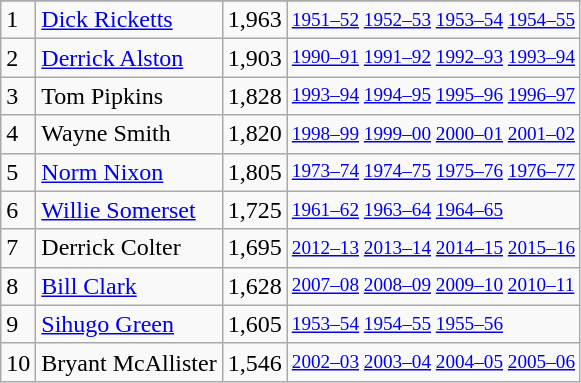<table class="wikitable">
<tr>
</tr>
<tr>
<td>1</td>
<td><a href='#'>Dick Ricketts</a></td>
<td>1,963</td>
<td style="font-size:80%;"><a href='#'>1951–52</a> <a href='#'>1952–53</a> <a href='#'>1953–54</a> <a href='#'>1954–55</a></td>
</tr>
<tr>
<td>2</td>
<td><a href='#'>Derrick Alston</a></td>
<td>1,903</td>
<td style="font-size:80%;"><a href='#'>1990–91</a> <a href='#'>1991–92</a> <a href='#'>1992–93</a> <a href='#'>1993–94</a></td>
</tr>
<tr>
<td>3</td>
<td>Tom Pipkins</td>
<td>1,828</td>
<td style="font-size:80%;"><a href='#'>1993–94</a> <a href='#'>1994–95</a> <a href='#'>1995–96</a> <a href='#'>1996–97</a></td>
</tr>
<tr>
<td>4</td>
<td>Wayne Smith</td>
<td>1,820</td>
<td style="font-size:80%;"><a href='#'>1998–99</a> <a href='#'>1999–00</a> <a href='#'>2000–01</a> <a href='#'>2001–02</a></td>
</tr>
<tr>
<td>5</td>
<td><a href='#'>Norm Nixon</a></td>
<td>1,805</td>
<td style="font-size:80%;"><a href='#'>1973–74</a> <a href='#'>1974–75</a> <a href='#'>1975–76</a> <a href='#'>1976–77</a></td>
</tr>
<tr>
<td>6</td>
<td><a href='#'>Willie Somerset</a></td>
<td>1,725</td>
<td style="font-size:80%;"><a href='#'>1961–62</a> <a href='#'>1963–64</a> <a href='#'>1964–65</a></td>
</tr>
<tr>
<td>7</td>
<td>Derrick Colter</td>
<td>1,695</td>
<td style="font-size:80%;"><a href='#'>2012–13</a> <a href='#'>2013–14</a> <a href='#'>2014–15</a> <a href='#'>2015–16</a></td>
</tr>
<tr>
<td>8</td>
<td><a href='#'>Bill Clark</a></td>
<td>1,628</td>
<td style="font-size:80%;"><a href='#'>2007–08</a> <a href='#'>2008–09</a> <a href='#'>2009–10</a> <a href='#'>2010–11</a></td>
</tr>
<tr>
<td>9</td>
<td><a href='#'>Sihugo Green</a></td>
<td>1,605</td>
<td style="font-size:80%;"><a href='#'>1953–54</a> <a href='#'>1954–55</a> <a href='#'>1955–56</a></td>
</tr>
<tr>
<td>10</td>
<td>Bryant McAllister</td>
<td>1,546</td>
<td style="font-size:80%;"><a href='#'>2002–03</a> <a href='#'>2003–04</a> <a href='#'>2004–05</a> <a href='#'>2005–06</a></td>
</tr>
</table>
